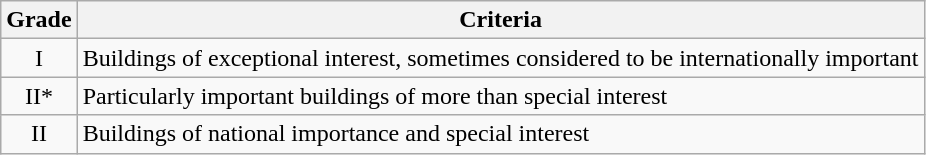<table class="wikitable">
<tr>
<th>Grade</th>
<th>Criteria</th>
</tr>
<tr>
<td align="center" >I</td>
<td>Buildings of exceptional interest, sometimes considered to be internationally important</td>
</tr>
<tr>
<td align="center" >II*</td>
<td>Particularly important buildings of more than special interest</td>
</tr>
<tr>
<td align="center" >II</td>
<td>Buildings of national importance and special interest</td>
</tr>
</table>
